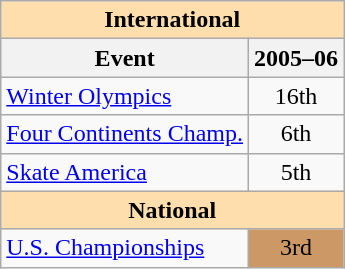<table class="wikitable" style="text-align:center">
<tr>
<th style="background-color: #ffdead; " colspan=2 align=center>International</th>
</tr>
<tr>
<th>Event</th>
<th>2005–06</th>
</tr>
<tr>
<td align=left><a href='#'>Winter Olympics</a></td>
<td>16th</td>
</tr>
<tr>
<td align=left><a href='#'>Four Continents Champ.</a></td>
<td>6th</td>
</tr>
<tr>
<td align=left> <a href='#'>Skate America</a></td>
<td>5th</td>
</tr>
<tr>
<th style="background-color: #ffdead; " colspan=2 align=center>National</th>
</tr>
<tr>
<td align=left><a href='#'>U.S. Championships</a></td>
<td bgcolor=cc9966>3rd</td>
</tr>
</table>
